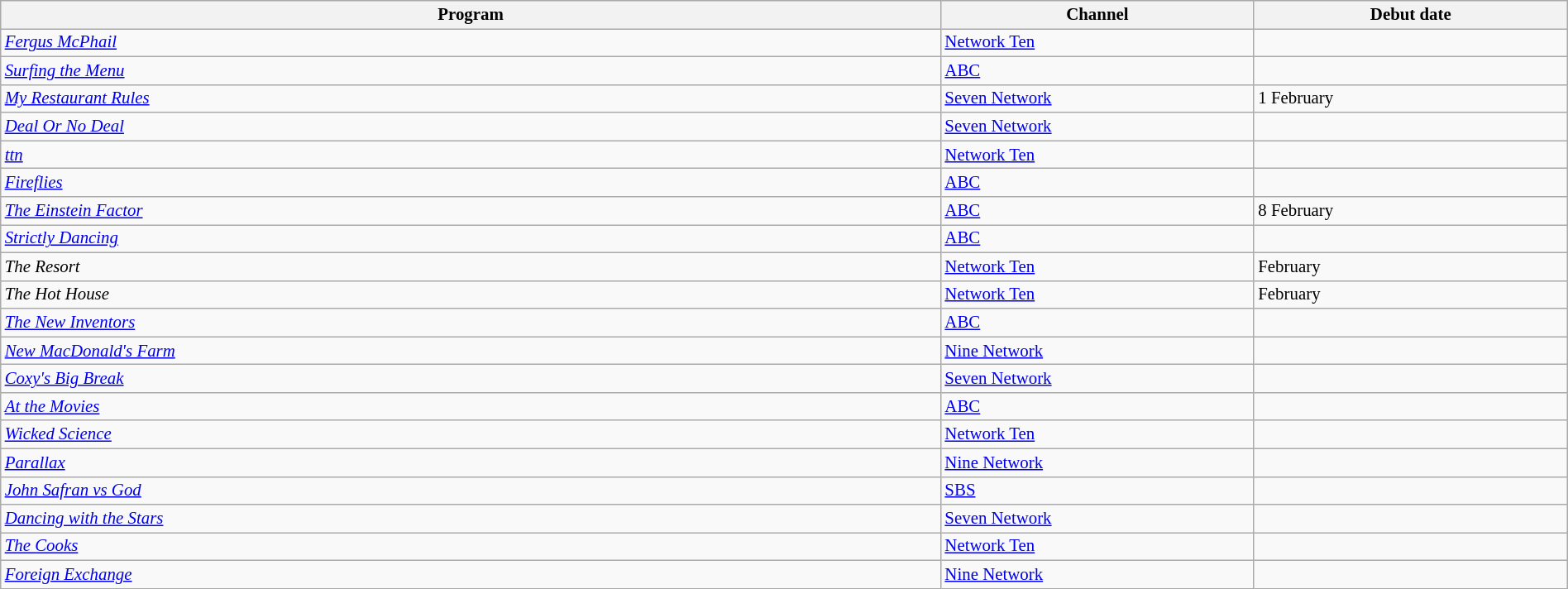<table class="wikitable sortable" width="100%" style="font-size:87%;">
<tr bgcolor="#efefef">
<th width=60%>Program</th>
<th width=20%>Channel</th>
<th width=20%>Debut date</th>
</tr>
<tr>
<td><em><a href='#'>Fergus McPhail</a></em></td>
<td><a href='#'>Network Ten</a></td>
<td></td>
</tr>
<tr>
<td><em><a href='#'>Surfing the Menu</a></em> <small></small></td>
<td><a href='#'>ABC</a></td>
<td></td>
</tr>
<tr>
<td><em><a href='#'>My Restaurant Rules</a></em></td>
<td><a href='#'>Seven Network</a></td>
<td>1 February</td>
</tr>
<tr>
<td><em><a href='#'>Deal Or No Deal</a></em></td>
<td><a href='#'>Seven Network</a></td>
<td></td>
</tr>
<tr>
<td><em><a href='#'>ttn</a></em></td>
<td><a href='#'>Network Ten</a></td>
<td></td>
</tr>
<tr>
<td><em><a href='#'>Fireflies</a></em></td>
<td><a href='#'>ABC</a></td>
<td></td>
</tr>
<tr>
<td><em><a href='#'>The Einstein Factor</a></em></td>
<td><a href='#'>ABC</a></td>
<td>8 February</td>
</tr>
<tr>
<td><em><a href='#'>Strictly Dancing</a></em> <small></small></td>
<td><a href='#'>ABC</a></td>
<td></td>
</tr>
<tr>
<td><em>The Resort</em></td>
<td><a href='#'>Network Ten</a></td>
<td>February</td>
</tr>
<tr>
<td><em>The Hot House</em></td>
<td><a href='#'>Network Ten</a></td>
<td>February</td>
</tr>
<tr>
<td><em><a href='#'>The New Inventors</a></em></td>
<td><a href='#'>ABC</a></td>
<td></td>
</tr>
<tr>
<td><em><a href='#'>New MacDonald's Farm</a></em></td>
<td><a href='#'>Nine Network</a></td>
<td></td>
</tr>
<tr>
<td><em><a href='#'>Coxy's Big Break</a></em></td>
<td><a href='#'>Seven Network</a></td>
<td></td>
</tr>
<tr>
<td><em><a href='#'>At the Movies</a></em></td>
<td><a href='#'>ABC</a></td>
<td></td>
</tr>
<tr>
<td><em><a href='#'>Wicked Science</a></em></td>
<td><a href='#'>Network Ten</a></td>
<td></td>
</tr>
<tr>
<td><em><a href='#'>Parallax</a></em></td>
<td><a href='#'>Nine Network</a></td>
<td></td>
</tr>
<tr>
<td><em><a href='#'>John Safran vs God</a></em></td>
<td><a href='#'>SBS</a></td>
<td></td>
</tr>
<tr>
<td><em><a href='#'>Dancing with the Stars</a></em></td>
<td><a href='#'>Seven Network</a></td>
<td></td>
</tr>
<tr>
<td><em><a href='#'>The Cooks</a></em></td>
<td><a href='#'>Network Ten</a></td>
<td></td>
</tr>
<tr>
<td><em><a href='#'>Foreign Exchange</a></em></td>
<td><a href='#'>Nine Network</a></td>
<td></td>
</tr>
</table>
